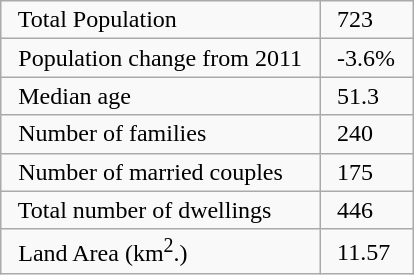<table class="wikitable">
<tr>
<td>  Total Population  </td>
<td>  723  </td>
</tr>
<tr>
<td>  Population change from 2011  </td>
<td>  -3.6%  </td>
</tr>
<tr>
<td>  Median age  </td>
<td>  51.3  </td>
</tr>
<tr>
<td>  Number of families  </td>
<td>  240  </td>
</tr>
<tr>
<td>  Number of married couples  </td>
<td>  175  </td>
</tr>
<tr>
<td>  Total number of dwellings  </td>
<td>  446  </td>
</tr>
<tr>
<td>  Land Area (km<sup>2</sup>.)  </td>
<td>  11.57  </td>
</tr>
</table>
